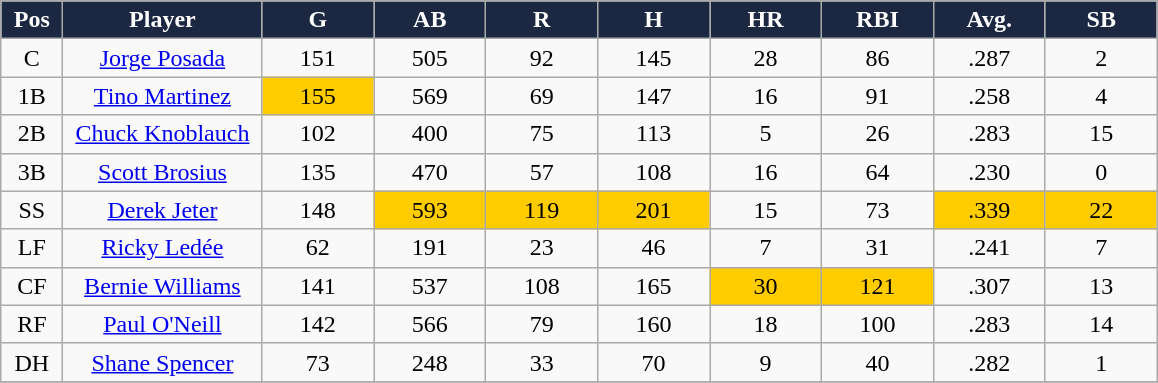<table class="wikitable sortable">
<tr>
<th style="background:#1c2841;color:white;" width="5%">Pos</th>
<th style="background:#1c2841;color:white;" width="16%">Player</th>
<th style="background:#1c2841;color:white;" width="9%">G</th>
<th style="background:#1c2841;color:white;" width="9%">AB</th>
<th style="background:#1c2841;color:white;" width="9%">R</th>
<th style="background:#1c2841;color:white;" width="9%">H</th>
<th style="background:#1c2841;color:white;" width="9%">HR</th>
<th style="background:#1c2841;color:white;" width="9%">RBI</th>
<th style="background:#1c2841;color:white;" width="9%">Avg.</th>
<th style="background:#1c2841;color:white;" width="9%">SB</th>
</tr>
<tr align="center">
<td>C</td>
<td><a href='#'>Jorge Posada</a></td>
<td>151</td>
<td>505</td>
<td>92</td>
<td>145</td>
<td>28</td>
<td>86</td>
<td>.287</td>
<td>2</td>
</tr>
<tr align="center">
<td>1B</td>
<td><a href='#'>Tino Martinez</a></td>
<td bgcolor="#FFCC00">155</td>
<td>569</td>
<td>69</td>
<td>147</td>
<td>16</td>
<td>91</td>
<td>.258</td>
<td>4</td>
</tr>
<tr align="center">
<td>2B</td>
<td><a href='#'>Chuck Knoblauch</a></td>
<td>102</td>
<td>400</td>
<td>75</td>
<td>113</td>
<td>5</td>
<td>26</td>
<td>.283</td>
<td>15</td>
</tr>
<tr align="center">
<td>3B</td>
<td><a href='#'>Scott Brosius</a></td>
<td>135</td>
<td>470</td>
<td>57</td>
<td>108</td>
<td>16</td>
<td>64</td>
<td>.230</td>
<td>0</td>
</tr>
<tr align="center">
<td>SS</td>
<td><a href='#'>Derek Jeter</a></td>
<td>148</td>
<td bgcolor="#FFCC00">593</td>
<td bgcolor="#FFCC00">119</td>
<td bgcolor="#FFCC00">201</td>
<td>15</td>
<td>73</td>
<td bgcolor="#FFCC00">.339</td>
<td bgcolor="#FFCC00">22</td>
</tr>
<tr align="center">
<td>LF</td>
<td><a href='#'>Ricky Ledée</a></td>
<td>62</td>
<td>191</td>
<td>23</td>
<td>46</td>
<td>7</td>
<td>31</td>
<td>.241</td>
<td>7</td>
</tr>
<tr align="center">
<td>CF</td>
<td><a href='#'>Bernie Williams</a></td>
<td>141</td>
<td>537</td>
<td>108</td>
<td>165</td>
<td bgcolor="#FFCC00">30</td>
<td bgcolor="#FFCC00">121</td>
<td>.307</td>
<td>13</td>
</tr>
<tr align="center">
<td>RF</td>
<td><a href='#'>Paul O'Neill</a></td>
<td>142</td>
<td>566</td>
<td>79</td>
<td>160</td>
<td>18</td>
<td>100</td>
<td>.283</td>
<td>14</td>
</tr>
<tr align="center">
<td>DH</td>
<td><a href='#'>Shane Spencer</a></td>
<td>73</td>
<td>248</td>
<td>33</td>
<td>70</td>
<td>9</td>
<td>40</td>
<td>.282</td>
<td>1</td>
</tr>
<tr align="center">
</tr>
</table>
